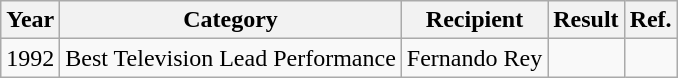<table class = "wikitable sortable">
<tr>
<th>Year</th>
<th>Category</th>
<th>Recipient</th>
<th>Result</th>
<th>Ref.</th>
</tr>
<tr>
<td>1992</td>
<td>Best Television Lead Performance</td>
<td>Fernando Rey</td>
<td></td>
<td></td>
</tr>
</table>
